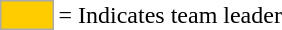<table>
<tr>
<td style="background:#fc0; border:1px solid #aaa; width:2em;"></td>
<td>= Indicates team leader</td>
</tr>
</table>
